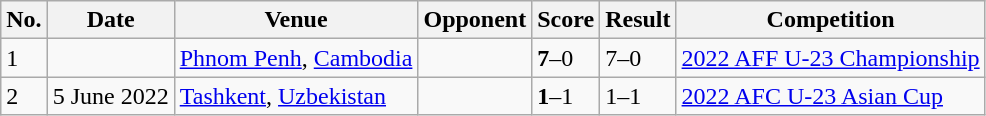<table class="wikitable">
<tr>
<th>No.</th>
<th>Date</th>
<th>Venue</th>
<th>Opponent</th>
<th>Score</th>
<th>Result</th>
<th>Competition</th>
</tr>
<tr>
<td>1</td>
<td></td>
<td><a href='#'>Phnom Penh</a>, <a href='#'>Cambodia</a></td>
<td></td>
<td><strong>7</strong>–0</td>
<td>7–0</td>
<td><a href='#'>2022 AFF U-23 Championship</a></td>
</tr>
<tr>
<td>2</td>
<td>5 June 2022</td>
<td><a href='#'>Tashkent</a>, <a href='#'>Uzbekistan</a></td>
<td></td>
<td><strong>1</strong>–1</td>
<td>1–1</td>
<td><a href='#'>2022 AFC U-23 Asian Cup</a></td>
</tr>
</table>
